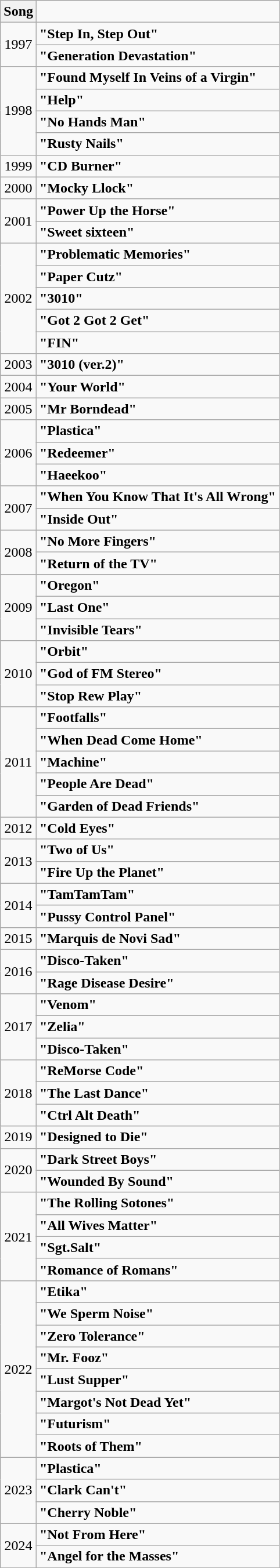<table class ="wikitable">
<tr>
<th>Song</th>
</tr>
<tr>
<td align="center" rowspan="2">1997</td>
<td><strong>"Step In, Step Out"</strong></td>
</tr>
<tr>
<td><strong>"Generation Devastation"</strong></td>
</tr>
<tr>
<td align="center" rowspan="4">1998</td>
<td><strong>"Found Myself In Veins of a Virgin"</strong></td>
</tr>
<tr>
<td><strong>"Help"</strong></td>
</tr>
<tr>
<td><strong>"No Hands Man"</strong></td>
</tr>
<tr>
<td><strong>"Rusty Nails"</strong></td>
</tr>
<tr>
<td align="center" rowspan="1">1999</td>
<td><strong>"CD Burner"</strong></td>
</tr>
<tr>
<td align="center" rowspan="1">2000</td>
<td><strong>"Mocky Llock"</strong></td>
</tr>
<tr>
<td align="center" rowspan="2">2001</td>
<td><strong>"Power Up the Horse"</strong></td>
</tr>
<tr>
<td><strong>"Sweet sixteen"</strong></td>
</tr>
<tr>
<td align="center" rowspan="5">2002</td>
<td><strong>"Problematic Memories"</strong></td>
</tr>
<tr>
<td><strong>"Paper Cutz"</strong></td>
</tr>
<tr>
<td><strong>"3010"</strong></td>
</tr>
<tr>
<td><strong>"Got 2 Got 2 Get"</strong></td>
</tr>
<tr>
<td><strong>"FIN"</strong></td>
</tr>
<tr>
<td align="center" rowspan="1">2003</td>
<td><strong>"3010 (ver.2)"</strong></td>
</tr>
<tr>
<td align="center" rowspan="1">2004</td>
<td><strong>"Your World"</strong></td>
</tr>
<tr>
<td align="center" rowspan="1">2005</td>
<td><strong>"Mr Borndead"</strong></td>
</tr>
<tr>
<td align="center" rowspan="3">2006</td>
<td><strong>"Plastica"</strong></td>
</tr>
<tr>
<td><strong>"Redeemer"</strong></td>
</tr>
<tr>
<td><strong>"Haeekoo"</strong></td>
</tr>
<tr>
<td align="center" rowspan="2">2007</td>
<td><strong>"When You Know That It's All Wrong"</strong></td>
</tr>
<tr>
<td><strong>"Inside Out"</strong></td>
</tr>
<tr>
<td align="center" rowspan="2">2008</td>
<td><strong>"No More Fingers"</strong></td>
</tr>
<tr>
<td><strong>"Return of the TV"</strong></td>
</tr>
<tr>
<td align="center" rowspan="3">2009</td>
<td><strong>"Oregon"</strong></td>
</tr>
<tr>
<td><strong>"Last One"</strong></td>
</tr>
<tr>
<td><strong>"Invisible Tears"</strong></td>
</tr>
<tr>
<td align="center" rowspan="3">2010</td>
<td><strong>"Orbit"</strong></td>
</tr>
<tr>
<td><strong>"God of FM Stereo"</strong></td>
</tr>
<tr>
<td><strong>"Stop Rew Play"</strong></td>
</tr>
<tr>
<td align="center" rowspan=5">2011</td>
<td><strong>"Footfalls"</strong></td>
</tr>
<tr>
<td><strong>"When Dead Come Home"</strong></td>
</tr>
<tr>
<td><strong>"Machine"</strong></td>
</tr>
<tr>
<td><strong>"People Are Dead"</strong></td>
</tr>
<tr>
<td><strong>"Garden of Dead Friends"</strong></td>
</tr>
<tr>
<td align="center" rowspan="1">2012</td>
<td><strong>"Cold Eyes"</strong></td>
</tr>
<tr>
<td align="center" rowspan="2">2013</td>
<td><strong>"Two of Us"</strong></td>
</tr>
<tr>
<td><strong>"Fire Up the Planet"</strong></td>
</tr>
<tr>
<td align="center" rowspan="2">2014</td>
<td><strong>"TamTamTam"</strong></td>
</tr>
<tr>
<td><strong>"Pussy Control Panel"</strong></td>
</tr>
<tr>
<td align="center" rowspan="1">2015</td>
<td><strong>"Marquis de Novi Sad"</strong></td>
</tr>
<tr>
<td align="center" rowspan="2">2016</td>
<td><strong>"Disco-Taken"</strong></td>
</tr>
<tr>
<td><strong>"Rage Disease Desire"</strong></td>
</tr>
<tr>
<td align="center" rowspan="3">2017</td>
<td><strong>"Venom"</strong></td>
</tr>
<tr>
<td><strong>"Zelia"</strong></td>
</tr>
<tr>
<td><strong>"Disco-Taken"</strong></td>
</tr>
<tr>
<td align="center" rowspan="3">2018</td>
<td><strong>"ReMorse Code"</strong></td>
</tr>
<tr>
<td><strong>"The Last Dance"</strong></td>
</tr>
<tr>
<td><strong>"Ctrl Alt Death"</strong></td>
</tr>
<tr>
<td align="center" rowspan="1">2019</td>
<td><strong>"Designed to Die"</strong></td>
</tr>
<tr>
<td align="center" rowspan="2">2020</td>
<td><strong>"Dark Street Boys"</strong></td>
</tr>
<tr>
<td><strong>"Wounded By Sound"</strong></td>
</tr>
<tr>
<td align="center" rowspan="4">2021</td>
<td><strong>"The Rolling Sotones"</strong></td>
</tr>
<tr>
<td><strong>"All Wives Matter"</strong></td>
</tr>
<tr>
<td><strong>"Sgt.Salt"</strong></td>
</tr>
<tr>
<td><strong>"Romance of Romans"</strong></td>
</tr>
<tr>
<td align="center" rowspan="8">2022</td>
<td><strong>"Etika"</strong></td>
</tr>
<tr>
<td><strong>"We Sperm Noise"</strong></td>
</tr>
<tr>
<td><strong>"Zero Tolerance"</strong></td>
</tr>
<tr>
<td><strong>"Mr. Fooz"</strong></td>
</tr>
<tr>
<td><strong>"Lust Supper"</strong></td>
</tr>
<tr>
<td><strong>"Margot's Not Dead Yet"</strong></td>
</tr>
<tr>
<td><strong>"Futurism"</strong></td>
</tr>
<tr>
<td><strong>"Roots of Them"</strong></td>
</tr>
<tr>
<td align="center" rowspan="3">2023</td>
<td><strong>"Plastica"</strong></td>
</tr>
<tr>
<td><strong>"Clark Can't"</strong></td>
</tr>
<tr>
<td><strong>"Cherry Noble"</strong></td>
</tr>
<tr>
<td align="center" rowspan="2">2024</td>
<td><strong>"Not From Here"</strong></td>
</tr>
<tr>
<td><strong>"Angel for the Masses"</strong></td>
</tr>
<tr>
</tr>
</table>
